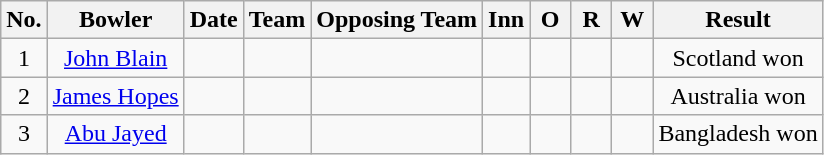<table class="wikitable sortable">
<tr align=center>
<th>No.</th>
<th>Bowler</th>
<th>Date</th>
<th>Team</th>
<th>Opposing Team</th>
<th scope="col" style="width:20px;">Inn</th>
<th scope="col" style="width:20px;">O</th>
<th scope="col" style="width:20px;">R</th>
<th scope="col" style="width:20px;">W</th>
<th>Result</th>
</tr>
<tr align=center>
<td>1</td>
<td><a href='#'>John Blain</a></td>
<td></td>
<td></td>
<td></td>
<td></td>
<td></td>
<td></td>
<td></td>
<td>Scotland won</td>
</tr>
<tr align=center>
<td>2</td>
<td><a href='#'>James Hopes</a></td>
<td></td>
<td></td>
<td></td>
<td></td>
<td></td>
<td></td>
<td></td>
<td>Australia won</td>
</tr>
<tr align=center>
<td>3</td>
<td><a href='#'>Abu Jayed</a></td>
<td></td>
<td></td>
<td></td>
<td></td>
<td></td>
<td></td>
<td></td>
<td>Bangladesh won</td>
</tr>
</table>
